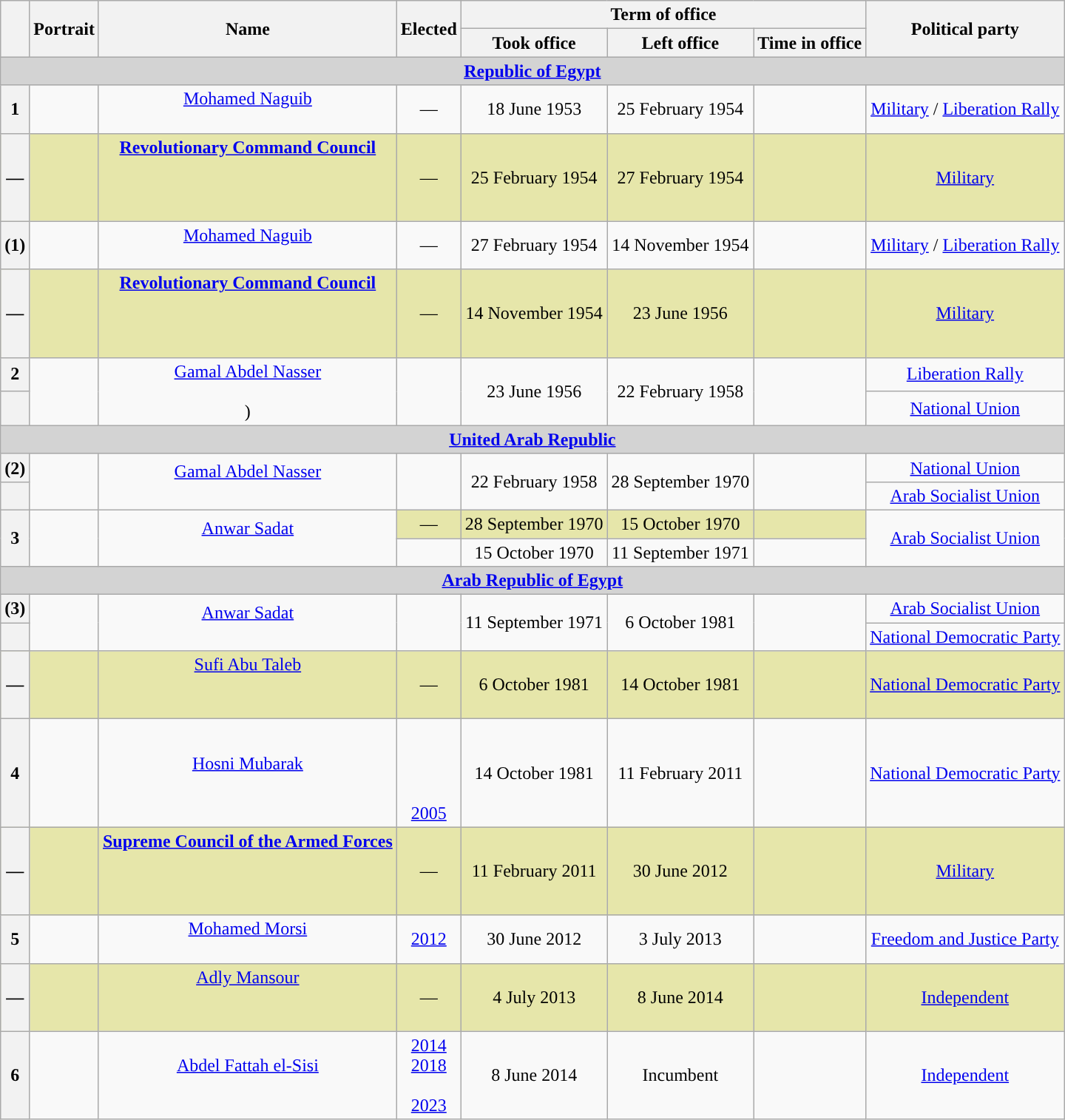<table class="wikitable" style="text-align:center">
<tr>
<th rowspan="2"></th>
<th rowspan="2">Portrait</th>
<th rowspan="2">Name<br></th>
<th rowspan="2">Elected</th>
<th colspan="3">Term of office</th>
<th rowspan="2">Political party</th>
</tr>
<tr>
<th>Took office</th>
<th>Left office</th>
<th>Time in office</th>
</tr>
<tr bgcolor="lightgrey">
<td colspan="8"> <strong><a href='#'>Republic of Egypt</a></strong> <br></td>
</tr>
<tr>
<th style="background:">1</th>
<td></td>
<td><a href='#'>Mohamed Naguib</a><br><br></td>
<td>—</td>
<td>18 June 1953</td>
<td>25 February 1954<br></td>
<td></td>
<td><a href='#'>Military</a> / <a href='#'>Liberation Rally</a></td>
</tr>
<tr style="background:#E6E6AA">
<th style="background:">—</th>
<td></td>
<td><strong><a href='#'>Revolutionary Command Council</a></strong><br><br><br><br></td>
<td>—</td>
<td>25 February 1954</td>
<td>27 February 1954</td>
<td></td>
<td><a href='#'>Military</a></td>
</tr>
<tr>
<th style="background:">(1)</th>
<td></td>
<td><a href='#'>Mohamed Naguib</a><br><br></td>
<td>—</td>
<td>27 February 1954</td>
<td>14 November 1954<br></td>
<td></td>
<td><a href='#'>Military</a> / <a href='#'>Liberation Rally</a></td>
</tr>
<tr style="background:#E6E6AA">
<th style="background:">—</th>
<td></td>
<td><strong><a href='#'>Revolutionary Command Council</a></strong><br><br><br><br></td>
<td>—</td>
<td>14 November 1954</td>
<td>23 June 1956</td>
<td></td>
<td><a href='#'>Military</a></td>
</tr>
<tr>
<th style="background:">2</th>
<td rowspan="2"></td>
<td rowspan="2"><a href='#'>Gamal Abdel Nasser</a><br><br>)</td>
<td rowspan="2"></td>
<td rowspan="2">23 June 1956</td>
<td rowspan="2">22 February 1958</td>
<td rowspan="2"></td>
<td><a href='#'>Liberation Rally</a><br></td>
</tr>
<tr>
<th style="background:"></th>
<td><a href='#'>National Union</a></td>
</tr>
<tr bgcolor="lightgrey">
<td colspan="8"> <strong><a href='#'>United Arab Republic</a></strong> <br></td>
</tr>
<tr>
<th style="background:">(2)</th>
<td rowspan="2"></td>
<td rowspan="2"><a href='#'>Gamal Abdel Nasser</a><br><br></td>
<td rowspan="2"><br></td>
<td rowspan="2">22 February 1958</td>
<td rowspan="2">28 September 1970</td>
<td rowspan="2"></td>
<td><a href='#'>National Union</a><br></td>
</tr>
<tr>
<th style="background:"></th>
<td><a href='#'>Arab Socialist Union</a></td>
</tr>
<tr>
<th rowspan="2" style="background:">3</th>
<td rowspan="2"></td>
<td rowspan="2"><a href='#'>Anwar Sadat</a><br><br></td>
<td style="background:#E6E6AA">—</td>
<td style="background:#E6E6AA">28 September 1970</td>
<td style="background:#E6E6AA">15 October 1970</td>
<td style="background:#E6E6AA"></td>
<td rowspan="2"><a href='#'>Arab Socialist Union</a></td>
</tr>
<tr>
<td></td>
<td>15 October 1970</td>
<td>11 September 1971</td>
<td></td>
</tr>
<tr bgcolor="lightgrey">
<td colspan="8"> <strong><a href='#'>Arab Republic of Egypt</a></strong> <br></td>
</tr>
<tr>
<th style="background:">(3)</th>
<td rowspan="2"></td>
<td rowspan="2"><a href='#'>Anwar Sadat</a><br><br></td>
<td rowspan="2"></td>
<td rowspan="2">11 September 1971</td>
<td rowspan="2">6 October 1981<br></td>
<td rowspan="2"></td>
<td><a href='#'>Arab Socialist Union</a><br></td>
</tr>
<tr>
<th style="background:"></th>
<td><a href='#'>National Democratic Party</a></td>
</tr>
<tr style="background:#E6E6AA">
<th style="background:">—</th>
<td></td>
<td><a href='#'>Sufi Abu Taleb</a><br><br><br></td>
<td>—</td>
<td>6 October 1981</td>
<td>14 October 1981</td>
<td></td>
<td><a href='#'>National Democratic Party</a></td>
</tr>
<tr>
<th style="background:">4</th>
<td></td>
<td><a href='#'>Hosni Mubarak</a><br><br></td>
<td><br><br><br><br><a href='#'>2005</a></td>
<td>14 October 1981</td>
<td>11 February 2011<br></td>
<td></td>
<td><a href='#'>National Democratic Party</a></td>
</tr>
<tr style="background:#E6E6AA">
<th style="background:">—</th>
<td></td>
<td><strong><a href='#'>Supreme Council of the Armed Forces</a></strong><br><br><br><br></td>
<td>—</td>
<td>11 February 2011</td>
<td>30 June 2012</td>
<td></td>
<td><a href='#'>Military</a></td>
</tr>
<tr>
<th style="background:">5</th>
<td></td>
<td><a href='#'>Mohamed Morsi</a><br><br></td>
<td><a href='#'>2012</a></td>
<td>30 June 2012</td>
<td>3 July 2013<br></td>
<td></td>
<td><a href='#'>Freedom and Justice Party</a></td>
</tr>
<tr style="background:#E6E6AA">
<th style="background:">—</th>
<td></td>
<td><a href='#'>Adly Mansour</a><br><br><br></td>
<td>—</td>
<td>4 July 2013</td>
<td>8 June 2014</td>
<td></td>
<td><a href='#'>Independent</a></td>
</tr>
<tr>
<th style="background:">6</th>
<td></td>
<td><a href='#'>Abdel Fattah el-Sisi</a><br><br></td>
<td><a href='#'>2014</a><br><a href='#'>2018</a><br><br><a href='#'>2023</a></td>
<td>8 June 2014</td>
<td>Incumbent</td>
<td></td>
<td><a href='#'>Independent</a></td>
</tr>
</table>
